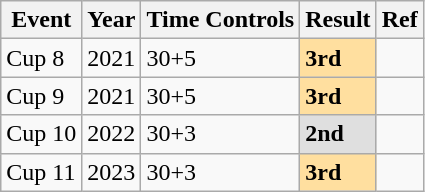<table class="wikitable">
<tr>
<th>Event</th>
<th>Year</th>
<th>Time Controls</th>
<th>Result</th>
<th>Ref</th>
</tr>
<tr>
<td>Cup 8</td>
<td>2021</td>
<td>30+5</td>
<td style="background:#FFDF9F;"><strong>3rd</strong></td>
<td></td>
</tr>
<tr>
<td>Cup 9</td>
<td>2021</td>
<td>30+5</td>
<td style="background:#FFDF9F;"><strong>3rd</strong></td>
<td></td>
</tr>
<tr>
<td>Cup 10</td>
<td>2022</td>
<td>30+3</td>
<td style="background:#DFDFDF;"><strong>2nd</strong></td>
<td></td>
</tr>
<tr>
<td>Cup 11</td>
<td>2023</td>
<td>30+3</td>
<td style="background:#FFDF9F;"><strong>3rd</strong></td>
<td></td>
</tr>
</table>
